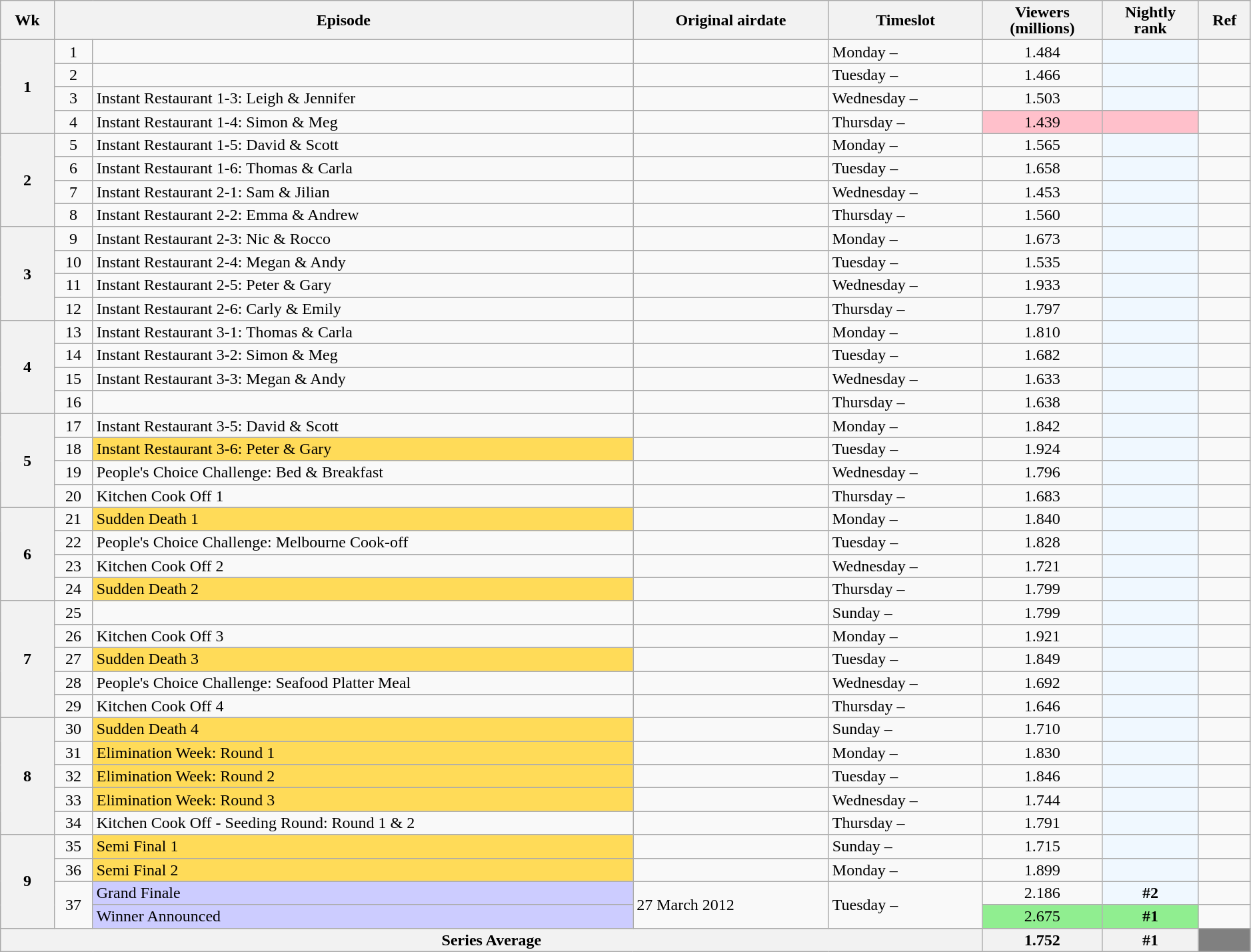<table class="wikitable plainrowheaders" style="text-align:center; line-height:16px; width:99%;">
<tr>
<th>Wk</th>
<th colspan=2>Episode</th>
<th>Original airdate</th>
<th>Timeslot</th>
<th>Viewers<br>(millions)</th>
<th>Nightly<br>rank</th>
<th>Ref</th>
</tr>
<tr>
<th rowspan="4">1</th>
<td>1</td>
<td align=left></td>
<td align=left></td>
<td align=left>Monday –</td>
<td>1.484</td>
<td style="background:#F0F8FF"><strong></strong></td>
<td></td>
</tr>
<tr>
<td>2</td>
<td align=left></td>
<td align=left></td>
<td align=left>Tuesday –</td>
<td>1.466</td>
<td style="background:#F0F8FF"><strong></strong></td>
<td></td>
</tr>
<tr>
<td>3</td>
<td align=left>Instant Restaurant 1-3: Leigh & Jennifer</td>
<td align=left></td>
<td align=left>Wednesday –</td>
<td>1.503</td>
<td style="background:#F0F8FF"><strong></strong></td>
<td></td>
</tr>
<tr>
<td>4</td>
<td align=left>Instant Restaurant 1-4: Simon & Meg</td>
<td align=left></td>
<td align=left>Thursday –</td>
<td style="background:#FFC0CB">1.439</td>
<td style="background:#FFC0CB"><strong></strong></td>
<td></td>
</tr>
<tr>
<th rowspan="4">2</th>
<td>5</td>
<td align=left>Instant Restaurant 1-5: David & Scott</td>
<td align=left></td>
<td align=left>Monday –</td>
<td>1.565</td>
<td style="background:#F0F8FF"><strong></strong></td>
<td></td>
</tr>
<tr>
<td>6</td>
<td align=left>Instant Restaurant 1-6: Thomas & Carla</td>
<td align=left></td>
<td align=left>Tuesday –</td>
<td>1.658</td>
<td style="background:#F0F8FF"><strong></strong></td>
<td></td>
</tr>
<tr>
<td>7</td>
<td align=left>Instant Restaurant 2-1: Sam & Jilian</td>
<td align=left></td>
<td align=left>Wednesday –</td>
<td>1.453</td>
<td style="background:#F0F8FF"><strong></strong></td>
<td></td>
</tr>
<tr>
<td>8</td>
<td align=left>Instant Restaurant 2-2: Emma & Andrew</td>
<td align=left></td>
<td align=left>Thursday –</td>
<td>1.560</td>
<td style="background:#F0F8FF"><strong></strong></td>
<td></td>
</tr>
<tr>
<th rowspan="4">3</th>
<td>9</td>
<td align=left>Instant Restaurant 2-3: Nic & Rocco</td>
<td align=left></td>
<td align=left>Monday –</td>
<td>1.673</td>
<td style="background:#F0F8FF"><strong></strong></td>
<td></td>
</tr>
<tr>
<td>10</td>
<td align=left>Instant Restaurant 2-4: Megan & Andy</td>
<td align=left></td>
<td align=left>Tuesday –</td>
<td>1.535</td>
<td style="background:#F0F8FF"><strong></strong></td>
<td></td>
</tr>
<tr>
<td>11</td>
<td align=left>Instant Restaurant 2-5: Peter & Gary</td>
<td align=left></td>
<td align=left>Wednesday –</td>
<td>1.933</td>
<td style="background:#F0F8FF"><strong></strong></td>
<td></td>
</tr>
<tr>
<td>12</td>
<td align=left>Instant Restaurant 2-6: Carly & Emily</td>
<td align=left></td>
<td align=left>Thursday –</td>
<td>1.797</td>
<td style="background:#F0F8FF"><strong></strong></td>
<td></td>
</tr>
<tr>
<th rowspan="4">4</th>
<td>13</td>
<td align=left>Instant Restaurant 3-1: Thomas & Carla</td>
<td align=left></td>
<td align=left>Monday –</td>
<td>1.810</td>
<td style="background:#F0F8FF"><strong></strong></td>
<td></td>
</tr>
<tr>
<td>14</td>
<td align=left>Instant Restaurant 3-2: Simon & Meg</td>
<td align=left></td>
<td align=left>Tuesday –</td>
<td>1.682</td>
<td style="background:#F0F8FF"><strong></strong></td>
<td></td>
</tr>
<tr>
<td>15</td>
<td align=left>Instant Restaurant 3-3: Megan & Andy</td>
<td align=left></td>
<td align=left>Wednesday –</td>
<td>1.633</td>
<td style="background:#F0F8FF"><strong></strong></td>
<td></td>
</tr>
<tr>
<td>16</td>
<td align=left></td>
<td align=left></td>
<td align=left>Thursday –</td>
<td>1.638</td>
<td style="background:#F0F8FF"><strong></strong></td>
<td></td>
</tr>
<tr>
<th rowspan="4">5</th>
<td>17</td>
<td align=left>Instant Restaurant 3-5: David & Scott</td>
<td align=left></td>
<td align=left>Monday –</td>
<td>1.842</td>
<td style="background:#F0F8FF"><strong></strong></td>
<td></td>
</tr>
<tr>
<td>18</td>
<td style="background:#FFDB58" align=left>Instant Restaurant 3-6: Peter & Gary</td>
<td align=left></td>
<td align=left>Tuesday –</td>
<td>1.924</td>
<td style="background:#F0F8FF"><strong></strong></td>
<td></td>
</tr>
<tr>
<td>19</td>
<td align=left>People's Choice Challenge: Bed & Breakfast</td>
<td align=left></td>
<td align=left>Wednesday –</td>
<td>1.796</td>
<td style="background:#F0F8FF"><strong></strong></td>
<td></td>
</tr>
<tr>
<td>20</td>
<td align=left>Kitchen Cook Off 1</td>
<td align=left></td>
<td align=left>Thursday –</td>
<td>1.683</td>
<td style="background:#F0F8FF"><strong></strong></td>
<td></td>
</tr>
<tr>
<th rowspan="4">6</th>
<td>21</td>
<td style="background:#FFDB58" align=left>Sudden Death 1</td>
<td align=left></td>
<td align=left>Monday –</td>
<td>1.840</td>
<td style="background:#F0F8FF"><strong></strong></td>
<td></td>
</tr>
<tr>
<td>22</td>
<td align=left>People's Choice Challenge: Melbourne Cook-off</td>
<td align=left></td>
<td align=left>Tuesday –</td>
<td>1.828</td>
<td style="background:#F0F8FF"><strong></strong></td>
<td></td>
</tr>
<tr>
<td>23</td>
<td align=left>Kitchen Cook Off 2</td>
<td align=left></td>
<td align=left>Wednesday –</td>
<td>1.721</td>
<td style="background:#F0F8FF"><strong></strong></td>
<td></td>
</tr>
<tr>
<td>24</td>
<td style="background:#FFDB58" align=left>Sudden Death 2</td>
<td align=left></td>
<td align=left>Thursday –</td>
<td>1.799</td>
<td style="background:#F0F8FF"><strong></strong></td>
<td></td>
</tr>
<tr>
<th rowspan="5">7</th>
<td>25</td>
<td align=left></td>
<td align=left></td>
<td align=left>Sunday –</td>
<td>1.799</td>
<td style="background:#F0F8FF"><strong></strong></td>
<td></td>
</tr>
<tr>
<td>26</td>
<td align=left>Kitchen Cook Off 3</td>
<td align=left></td>
<td align=left>Monday –</td>
<td>1.921</td>
<td style="background:#F0F8FF"><strong></strong></td>
<td></td>
</tr>
<tr>
<td>27</td>
<td style="background:#FFDB58" align=left>Sudden Death 3</td>
<td align=left></td>
<td align=left>Tuesday –</td>
<td>1.849</td>
<td style="background:#F0F8FF"><strong></strong></td>
<td></td>
</tr>
<tr>
<td>28</td>
<td align=left>People's Choice Challenge: Seafood Platter Meal</td>
<td align=left></td>
<td align=left>Wednesday –</td>
<td>1.692</td>
<td style="background:#F0F8FF"><strong></strong></td>
<td></td>
</tr>
<tr>
<td>29</td>
<td align=left>Kitchen Cook Off 4</td>
<td align=left></td>
<td align=left>Thursday –</td>
<td>1.646</td>
<td style="background:#F0F8FF"><strong></strong></td>
<td></td>
</tr>
<tr>
<th rowspan="5">8</th>
<td>30</td>
<td style="background:#FFDB58" align=left>Sudden Death 4</td>
<td align=left></td>
<td align=left>Sunday –</td>
<td>1.710</td>
<td style="background:#F0F8FF"><strong></strong></td>
<td></td>
</tr>
<tr>
<td>31</td>
<td style="background:#FFDB58" align=left>Elimination Week: Round 1</td>
<td align=left></td>
<td align=left>Monday –</td>
<td>1.830</td>
<td style="background:#F0F8FF"><strong></strong></td>
<td></td>
</tr>
<tr>
<td>32</td>
<td style="background:#FFDB58" align=left>Elimination Week: Round 2</td>
<td align=left></td>
<td align=left>Tuesday –</td>
<td>1.846</td>
<td style="background:#F0F8FF"><strong></strong></td>
<td></td>
</tr>
<tr>
<td>33</td>
<td style="background:#FFDB58" align=left>Elimination Week: Round 3</td>
<td align=left></td>
<td align=left>Wednesday –</td>
<td>1.744</td>
<td style="background:#F0F8FF"><strong></strong></td>
<td></td>
</tr>
<tr>
<td>34</td>
<td align=left>Kitchen Cook Off - Seeding Round: Round 1 & 2</td>
<td align=left></td>
<td align=left>Thursday –</td>
<td>1.791</td>
<td style="background:#F0F8FF"><strong></strong></td>
<td></td>
</tr>
<tr>
<th rowspan="4">9</th>
<td>35</td>
<td style="background:#FFDB58" align=left>Semi Final 1</td>
<td align=left></td>
<td align=left>Sunday –</td>
<td>1.715</td>
<td style="background:#F0F8FF"><strong></strong></td>
<td></td>
</tr>
<tr>
<td>36</td>
<td style="background:#FFDB58" align=left>Semi Final 2</td>
<td align=left></td>
<td align=left>Monday –</td>
<td>1.899</td>
<td style="background:#F0F8FF"><strong></strong></td>
<td></td>
</tr>
<tr>
<td rowspan="2">37</td>
<td style="background:#CCCCFF" align=left>Grand Finale</td>
<td rowspan="2" style="text-align:left">27 March 2012</td>
<td rowspan="2" style="text-align:left">Tuesday –</td>
<td>2.186</td>
<td style="background:#F0F8FF"><strong>#2</strong></td>
<td></td>
</tr>
<tr>
<td style="background:#CCCCFF" align=left>Winner Announced</td>
<td style="background:#90EE90">2.675</td>
<td style="background:#90EE90"><strong>#1</strong></td>
<td></td>
</tr>
<tr>
<th colspan="5">Series Average</th>
<th>1.752</th>
<th>#1</th>
<td style="background:grey"></td>
</tr>
</table>
